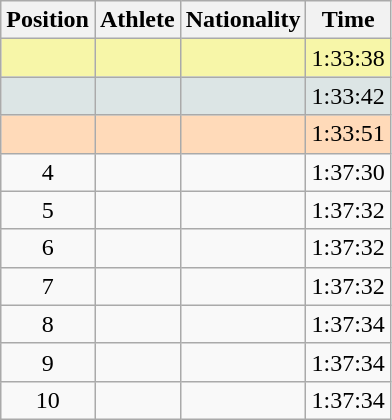<table class="wikitable sortable">
<tr>
<th>Position</th>
<th>Athlete</th>
<th>Nationality</th>
<th>Time</th>
</tr>
<tr bgcolor="#F7F6A8">
<td align=center></td>
<td></td>
<td></td>
<td>1:33:38</td>
</tr>
<tr bgcolor="#DCE5E5">
<td align=center></td>
<td></td>
<td></td>
<td>1:33:42</td>
</tr>
<tr bgcolor="#FFDAB9">
<td align=center></td>
<td></td>
<td></td>
<td>1:33:51</td>
</tr>
<tr>
<td align=center>4</td>
<td></td>
<td></td>
<td>1:37:30</td>
</tr>
<tr>
<td align=center>5</td>
<td></td>
<td></td>
<td>1:37:32</td>
</tr>
<tr>
<td align=center>6</td>
<td></td>
<td></td>
<td>1:37:32</td>
</tr>
<tr>
<td align=center>7</td>
<td></td>
<td></td>
<td>1:37:32</td>
</tr>
<tr>
<td align=center>8</td>
<td></td>
<td></td>
<td>1:37:34</td>
</tr>
<tr>
<td align=center>9</td>
<td></td>
<td></td>
<td>1:37:34</td>
</tr>
<tr>
<td align=center>10</td>
<td></td>
<td></td>
<td>1:37:34</td>
</tr>
</table>
